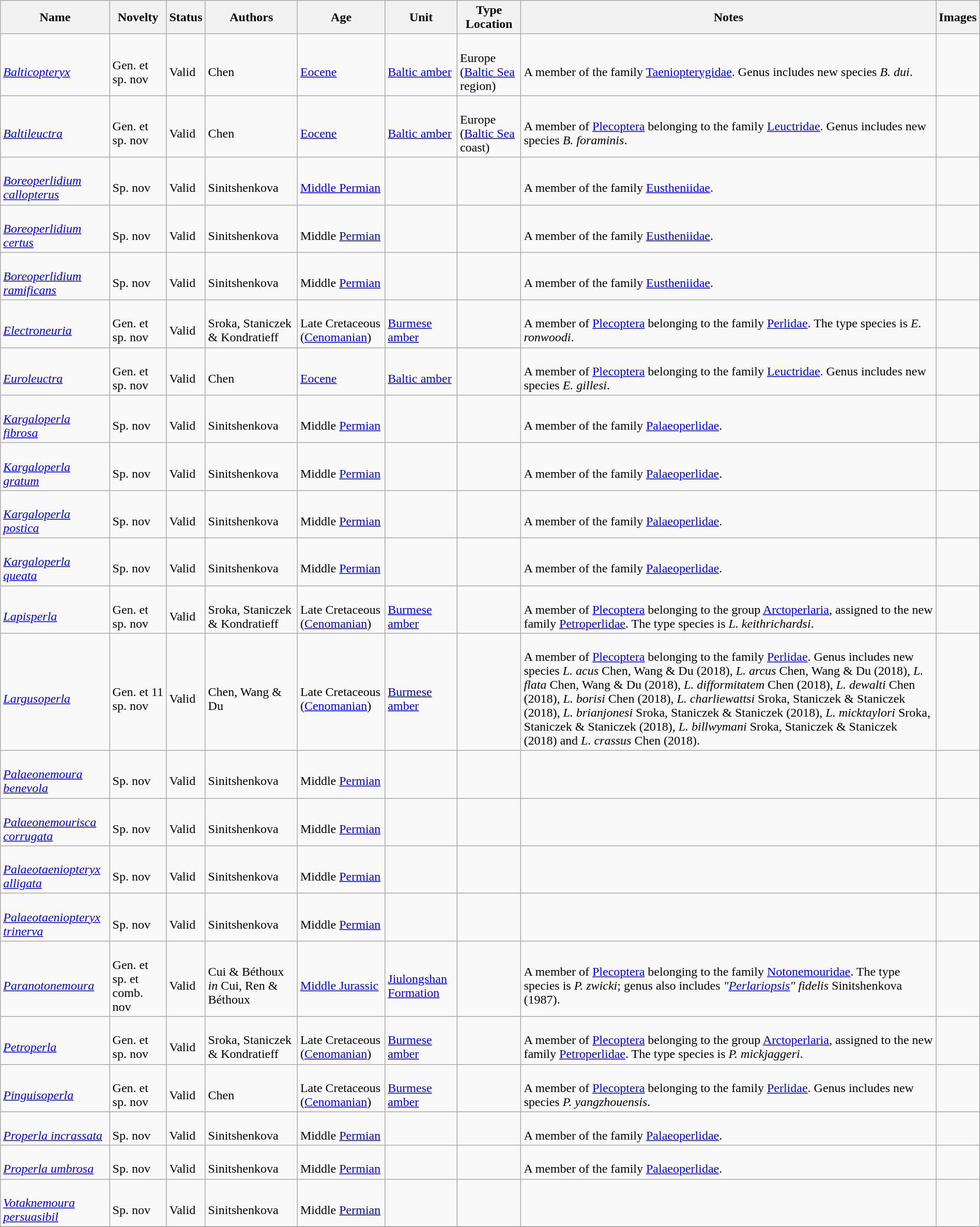<table class="wikitable sortable" align="center" width="100%">
<tr>
<th>Name</th>
<th>Novelty</th>
<th>Status</th>
<th>Authors</th>
<th>Age</th>
<th>Unit</th>
<th>Type Location</th>
<th>Notes</th>
<th>Images</th>
</tr>
<tr>
<td><br><em><a href='#'>Balticopteryx</a></em></td>
<td><br>Gen. et sp. nov</td>
<td><br>Valid</td>
<td><br>Chen</td>
<td><br><a href='#'>Eocene</a></td>
<td><br><a href='#'>Baltic amber</a></td>
<td><br>Europe (<a href='#'>Baltic Sea</a> region)</td>
<td><br>A member of the family <a href='#'>Taeniopterygidae</a>. Genus includes new species <em>B. dui</em>.</td>
<td></td>
</tr>
<tr>
<td><br><em><a href='#'>Baltileuctra</a></em></td>
<td><br>Gen. et sp. nov</td>
<td><br>Valid</td>
<td><br>Chen</td>
<td><br><a href='#'>Eocene</a></td>
<td><br><a href='#'>Baltic amber</a></td>
<td><br>Europe (<a href='#'>Baltic Sea</a> coast)</td>
<td><br>A member of <a href='#'>Plecoptera</a> belonging to the family <a href='#'>Leuctridae</a>. Genus includes new species <em>B. foraminis</em>.</td>
<td></td>
</tr>
<tr>
<td><br><em><a href='#'>Boreoperlidium callopterus</a></em></td>
<td><br>Sp. nov</td>
<td><br>Valid</td>
<td><br>Sinitshenkova</td>
<td><br><a href='#'>Middle Permian</a></td>
<td></td>
<td><br></td>
<td><br>A member of the family <a href='#'>Eustheniidae</a>.</td>
<td></td>
</tr>
<tr>
<td><br><em><a href='#'>Boreoperlidium certus</a></em></td>
<td><br>Sp. nov</td>
<td><br>Valid</td>
<td><br>Sinitshenkova</td>
<td><br>Middle <a href='#'>Permian</a></td>
<td></td>
<td><br></td>
<td><br>A member of the family <a href='#'>Eustheniidae</a>.</td>
<td></td>
</tr>
<tr>
<td><br><em><a href='#'>Boreoperlidium ramificans</a></em></td>
<td><br>Sp. nov</td>
<td><br>Valid</td>
<td><br>Sinitshenkova</td>
<td><br>Middle <a href='#'>Permian</a></td>
<td></td>
<td><br></td>
<td><br>A member of the family <a href='#'>Eustheniidae</a>.</td>
<td></td>
</tr>
<tr>
<td><br><em><a href='#'>Electroneuria</a></em></td>
<td><br>Gen. et sp. nov</td>
<td><br>Valid</td>
<td><br>Sroka, Staniczek & Kondratieff</td>
<td><br>Late Cretaceous (<a href='#'>Cenomanian</a>)</td>
<td><br><a href='#'>Burmese amber</a></td>
<td><br></td>
<td><br>A member of <a href='#'>Plecoptera</a> belonging to the family <a href='#'>Perlidae</a>. The type species is <em>E. ronwoodi</em>.</td>
<td><br></td>
</tr>
<tr>
<td><br><em><a href='#'>Euroleuctra</a></em></td>
<td><br>Gen. et sp. nov</td>
<td><br>Valid</td>
<td><br>Chen</td>
<td><br><a href='#'>Eocene</a></td>
<td><br><a href='#'>Baltic amber</a></td>
<td><br></td>
<td><br>A member of <a href='#'>Plecoptera</a> belonging to the family <a href='#'>Leuctridae</a>. Genus includes new species <em>E. gillesi</em>.</td>
<td></td>
</tr>
<tr>
<td><br><em><a href='#'>Kargaloperla fibrosa</a></em></td>
<td><br>Sp. nov</td>
<td><br>Valid</td>
<td><br>Sinitshenkova</td>
<td><br>Middle <a href='#'>Permian</a></td>
<td></td>
<td><br></td>
<td><br>A member of the family <a href='#'>Palaeoperlidae</a>.</td>
<td></td>
</tr>
<tr>
<td><br><em><a href='#'>Kargaloperla gratum</a></em></td>
<td><br>Sp. nov</td>
<td><br>Valid</td>
<td><br>Sinitshenkova</td>
<td><br>Middle <a href='#'>Permian</a></td>
<td></td>
<td><br></td>
<td><br>A member of the family <a href='#'>Palaeoperlidae</a>.</td>
<td></td>
</tr>
<tr>
<td><br><em><a href='#'>Kargaloperla postica</a></em></td>
<td><br>Sp. nov</td>
<td><br>Valid</td>
<td><br>Sinitshenkova</td>
<td><br>Middle <a href='#'>Permian</a></td>
<td></td>
<td><br></td>
<td><br>A member of the family <a href='#'>Palaeoperlidae</a>.</td>
<td></td>
</tr>
<tr>
<td><br><em><a href='#'>Kargaloperla queata</a></em></td>
<td><br>Sp. nov</td>
<td><br>Valid</td>
<td><br>Sinitshenkova</td>
<td><br>Middle <a href='#'>Permian</a></td>
<td></td>
<td><br></td>
<td><br>A member of the family <a href='#'>Palaeoperlidae</a>.</td>
<td></td>
</tr>
<tr>
<td><br><em><a href='#'>Lapisperla</a></em></td>
<td><br>Gen. et sp. nov</td>
<td><br>Valid</td>
<td><br>Sroka, Staniczek & Kondratieff</td>
<td><br>Late Cretaceous (<a href='#'>Cenomanian</a>)</td>
<td><br><a href='#'>Burmese amber</a></td>
<td><br></td>
<td><br>A member of <a href='#'>Plecoptera</a> belonging to the group <a href='#'>Arctoperlaria</a>, assigned to the new family <a href='#'>Petroperlidae</a>. The type species is <em>L. keithrichardsi</em>.</td>
<td><br></td>
</tr>
<tr>
<td><br><em><a href='#'>Largusoperla</a></em></td>
<td><br>Gen. et 11 sp. nov</td>
<td><br>Valid</td>
<td><br>Chen, Wang & Du</td>
<td><br>Late Cretaceous (<a href='#'>Cenomanian</a>)</td>
<td><br><a href='#'>Burmese amber</a></td>
<td><br></td>
<td><br>A member of <a href='#'>Plecoptera</a> belonging to the family <a href='#'>Perlidae</a>. Genus includes new species <em>L. acus</em> Chen, Wang & Du (2018), <em>L. arcus</em> Chen, Wang & Du (2018), <em>L. flata</em> Chen, Wang & Du (2018), <em>L. difformitatem</em> Chen (2018), <em>L. dewalti</em> Chen (2018), <em>L. borisi</em> Chen (2018), <em>L. charliewattsi</em> Sroka, Staniczek & Staniczek (2018), <em>L. brianjonesi</em> Sroka, Staniczek & Staniczek (2018), <em>L. micktaylori</em> Sroka, Staniczek & Staniczek (2018), <em>L. billwymani</em> Sroka, Staniczek & Staniczek (2018) and <em>L. crassus</em> Chen (2018).</td>
<td><br></td>
</tr>
<tr>
<td><br><em><a href='#'>Palaeonemoura benevola</a></em></td>
<td><br>Sp. nov</td>
<td><br>Valid</td>
<td><br>Sinitshenkova</td>
<td><br>Middle <a href='#'>Permian</a></td>
<td></td>
<td><br></td>
<td></td>
<td></td>
</tr>
<tr>
<td><br><em><a href='#'>Palaeonemourisca corrugata</a></em></td>
<td><br>Sp. nov</td>
<td><br>Valid</td>
<td><br>Sinitshenkova</td>
<td><br>Middle <a href='#'>Permian</a></td>
<td></td>
<td><br></td>
<td></td>
<td></td>
</tr>
<tr>
<td><br><em><a href='#'>Palaeotaeniopteryx alligata</a></em></td>
<td><br>Sp. nov</td>
<td><br>Valid</td>
<td><br>Sinitshenkova</td>
<td><br>Middle <a href='#'>Permian</a></td>
<td></td>
<td><br></td>
<td></td>
<td></td>
</tr>
<tr>
<td><br><em><a href='#'>Palaeotaeniopteryx trinerva</a></em></td>
<td><br>Sp. nov</td>
<td><br>Valid</td>
<td><br>Sinitshenkova</td>
<td><br>Middle <a href='#'>Permian</a></td>
<td></td>
<td><br></td>
<td></td>
<td></td>
</tr>
<tr>
<td><br><em><a href='#'>Paranotonemoura</a></em></td>
<td><br>Gen. et sp. et comb. nov</td>
<td><br>Valid</td>
<td><br>Cui & Béthoux <em>in</em> Cui, Ren & Béthoux</td>
<td><br><a href='#'>Middle Jurassic</a></td>
<td><br><a href='#'>Jiulongshan Formation</a></td>
<td><br><br>
</td>
<td><br>A member of <a href='#'>Plecoptera</a> belonging to the family <a href='#'>Notonemouridae</a>. The type species is <em>P. zwicki</em>; genus also includes <em>"<a href='#'>Perlariopsis</a>" fidelis</em> Sinitshenkova (1987).</td>
<td></td>
</tr>
<tr>
<td><br><em><a href='#'>Petroperla</a></em></td>
<td><br>Gen. et sp. nov</td>
<td><br>Valid</td>
<td><br>Sroka, Staniczek & Kondratieff</td>
<td><br>Late Cretaceous (<a href='#'>Cenomanian</a>)</td>
<td><br><a href='#'>Burmese amber</a></td>
<td><br></td>
<td><br>A member of <a href='#'>Plecoptera</a> belonging to the group <a href='#'>Arctoperlaria</a>, assigned to the new family <a href='#'>Petroperlidae</a>. The type species is <em>P. mickjaggeri</em>.</td>
<td><br></td>
</tr>
<tr>
<td><br><em><a href='#'>Pinguisoperla</a></em></td>
<td><br>Gen. et sp. nov</td>
<td><br>Valid</td>
<td><br>Chen</td>
<td><br>Late Cretaceous (<a href='#'>Cenomanian</a>)</td>
<td><br><a href='#'>Burmese amber</a></td>
<td><br></td>
<td><br>A member of <a href='#'>Plecoptera</a> belonging to the family <a href='#'>Perlidae</a>. Genus includes new species <em>P. yangzhouensis</em>.</td>
<td></td>
</tr>
<tr>
<td><br><em><a href='#'>Properla incrassata</a></em></td>
<td><br>Sp. nov</td>
<td><br>Valid</td>
<td><br>Sinitshenkova</td>
<td><br>Middle <a href='#'>Permian</a></td>
<td></td>
<td><br></td>
<td><br>A member of the family <a href='#'>Palaeoperlidae</a>.</td>
<td></td>
</tr>
<tr>
<td><br><em><a href='#'>Properla umbrosa</a></em></td>
<td><br>Sp. nov</td>
<td><br>Valid</td>
<td><br>Sinitshenkova</td>
<td><br>Middle <a href='#'>Permian</a></td>
<td></td>
<td><br></td>
<td><br>A member of the family <a href='#'>Palaeoperlidae</a>.</td>
<td></td>
</tr>
<tr>
<td><br><em><a href='#'>Votaknemoura persuasibil</a></em></td>
<td><br>Sp. nov</td>
<td><br>Valid</td>
<td><br>Sinitshenkova</td>
<td><br>Middle <a href='#'>Permian</a></td>
<td></td>
<td><br></td>
<td></td>
<td></td>
</tr>
<tr>
</tr>
</table>
